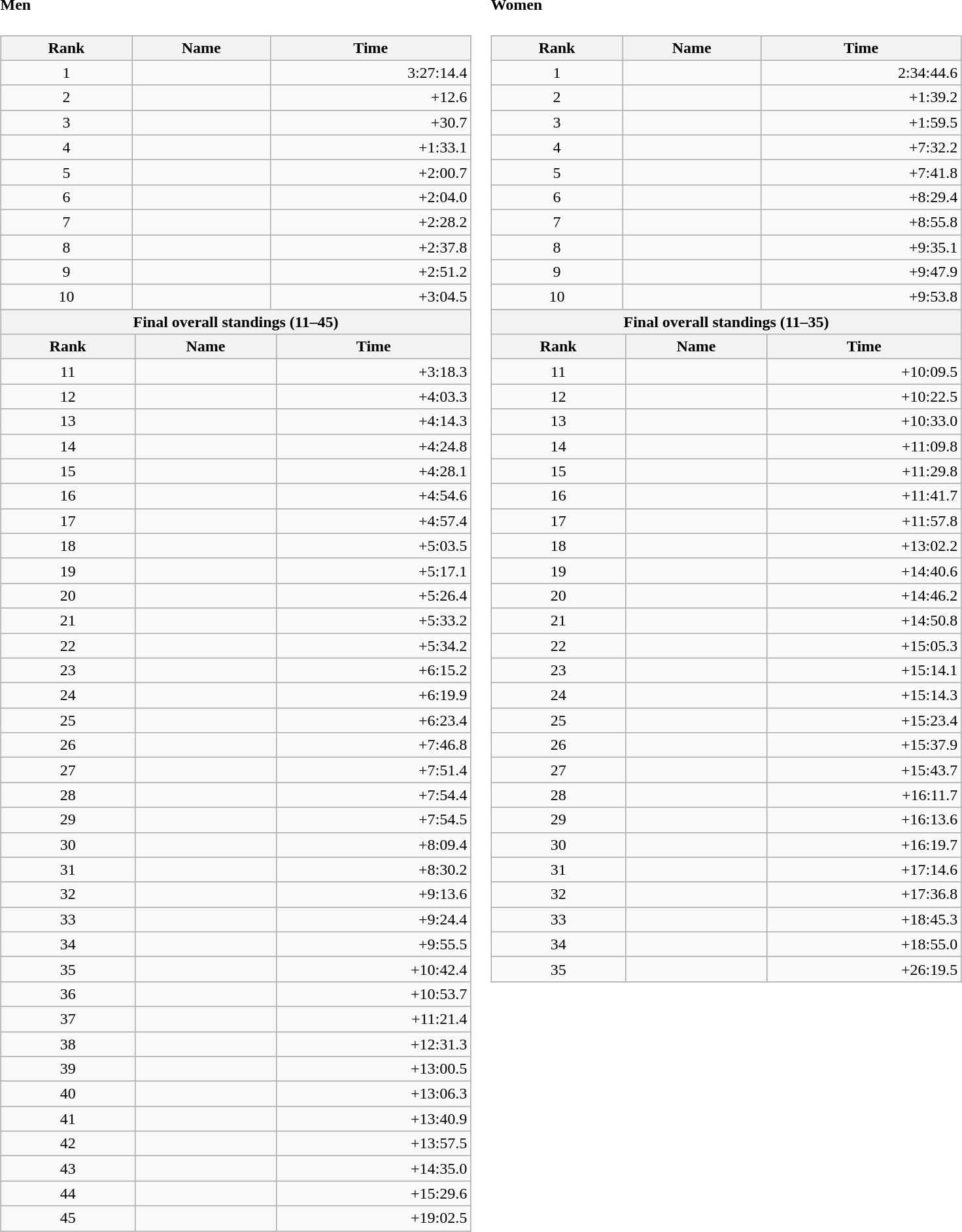<table border="0">
<tr>
<td valign="top"><br><h4>Men</h4><table class="wikitable" style="width:30em;margin-bottom:0;">
<tr>
<th>Rank</th>
<th>Name</th>
<th>Time</th>
</tr>
<tr>
<td style="text-align:center;">1</td>
<td>  </td>
<td align="right">3:27:14.4</td>
</tr>
<tr>
<td style="text-align:center;">2</td>
<td></td>
<td align="right">+12.6</td>
</tr>
<tr>
<td style="text-align:center;">3</td>
<td></td>
<td align="right">+30.7</td>
</tr>
<tr>
<td style="text-align:center;">4</td>
<td></td>
<td align="right">+1:33.1</td>
</tr>
<tr>
<td style="text-align:center;">5</td>
<td></td>
<td align="right">+2:00.7</td>
</tr>
<tr>
<td style="text-align:center;">6</td>
<td></td>
<td align="right">+2:04.0</td>
</tr>
<tr>
<td style="text-align:center;">7</td>
<td></td>
<td align="right">+2:28.2</td>
</tr>
<tr>
<td style="text-align:center;">8</td>
<td></td>
<td align="right">+2:37.8</td>
</tr>
<tr>
<td style="text-align:center;">9</td>
<td></td>
<td align="right">+2:51.2</td>
</tr>
<tr>
<td style="text-align:center;">10</td>
<td></td>
<td align="right">+3:04.5</td>
</tr>
</table>
<table class="collapsible collapsed wikitable" style="width:30em; margin-top:-1px;">
<tr>
<th scope="col" colspan="3">Final overall standings (11–45)</th>
</tr>
<tr>
<th scope="col">Rank</th>
<th scope="col">Name</th>
<th scope="col">Time</th>
</tr>
<tr>
<td style="text-align:center;">11</td>
<td></td>
<td align="right">+3:18.3</td>
</tr>
<tr>
<td style="text-align:center;">12</td>
<td></td>
<td align="right">+4:03.3</td>
</tr>
<tr>
<td style="text-align:center;">13</td>
<td></td>
<td align="right">+4:14.3</td>
</tr>
<tr>
<td style="text-align:center;">14</td>
<td></td>
<td align="right">+4:24.8</td>
</tr>
<tr>
<td style="text-align:center;">15</td>
<td></td>
<td align="right">+4:28.1</td>
</tr>
<tr>
<td style="text-align:center;">16</td>
<td></td>
<td align="right">+4:54.6</td>
</tr>
<tr>
<td style="text-align:center;">17</td>
<td></td>
<td align="right">+4:57.4</td>
</tr>
<tr>
<td style="text-align:center;">18</td>
<td></td>
<td align="right">+5:03.5</td>
</tr>
<tr>
<td style="text-align:center;">19</td>
<td></td>
<td align="right">+5:17.1</td>
</tr>
<tr>
<td style="text-align:center;">20</td>
<td></td>
<td align="right">+5:26.4</td>
</tr>
<tr>
<td style="text-align:center;">21</td>
<td></td>
<td align="right">+5:33.2</td>
</tr>
<tr>
<td style="text-align:center;">22</td>
<td></td>
<td align="right">+5:34.2</td>
</tr>
<tr>
<td style="text-align:center;">23</td>
<td></td>
<td align="right">+6:15.2</td>
</tr>
<tr>
<td style="text-align:center;">24</td>
<td></td>
<td align="right">+6:19.9</td>
</tr>
<tr>
<td style="text-align:center;">25</td>
<td></td>
<td align="right">+6:23.4</td>
</tr>
<tr>
<td style="text-align:center;">26</td>
<td></td>
<td align="right">+7:46.8</td>
</tr>
<tr>
<td style="text-align:center;">27</td>
<td></td>
<td align="right">+7:51.4</td>
</tr>
<tr>
<td style="text-align:center;">28</td>
<td></td>
<td align="right">+7:54.4</td>
</tr>
<tr>
<td style="text-align:center;">29</td>
<td></td>
<td align="right">+7:54.5</td>
</tr>
<tr>
<td style="text-align:center;">30</td>
<td></td>
<td align="right">+8:09.4</td>
</tr>
<tr>
<td style="text-align:center;">31</td>
<td></td>
<td align="right">+8:30.2</td>
</tr>
<tr>
<td style="text-align:center;">32</td>
<td></td>
<td align="right">+9:13.6</td>
</tr>
<tr>
<td style="text-align:center;">33</td>
<td></td>
<td align="right">+9:24.4</td>
</tr>
<tr>
<td style="text-align:center;">34</td>
<td></td>
<td align="right">+9:55.5</td>
</tr>
<tr>
<td style="text-align:center;">35</td>
<td></td>
<td align="right">+10:42.4</td>
</tr>
<tr>
<td style="text-align:center;">36</td>
<td></td>
<td align="right">+10:53.7</td>
</tr>
<tr>
<td style="text-align:center;">37</td>
<td></td>
<td align="right">+11:21.4</td>
</tr>
<tr>
<td style="text-align:center;">38</td>
<td></td>
<td align="right">+12:31.3</td>
</tr>
<tr>
<td style="text-align:center;">39</td>
<td></td>
<td align="right">+13:00.5</td>
</tr>
<tr>
<td style="text-align:center;">40</td>
<td></td>
<td align="right">+13:06.3</td>
</tr>
<tr>
<td style="text-align:center;">41</td>
<td></td>
<td align="right">+13:40.9</td>
</tr>
<tr>
<td style="text-align:center;">42</td>
<td></td>
<td align="right">+13:57.5</td>
</tr>
<tr>
<td style="text-align:center;">43</td>
<td></td>
<td align="right">+14:35.0</td>
</tr>
<tr>
<td style="text-align:center;">44</td>
<td></td>
<td align="right">+15:29.6</td>
</tr>
<tr>
<td style="text-align:center;">45</td>
<td></td>
<td align="right">+19:02.5</td>
</tr>
</table>
</td>
<td valign="top"><br><h4>Women</h4><table class="wikitable" style="width:30em;margin-bottom:0;">
<tr>
<th>Rank</th>
<th>Name</th>
<th>Time</th>
</tr>
<tr>
<td style="text-align:center;">1</td>
<td>  </td>
<td align="right">2:34:44.6</td>
</tr>
<tr>
<td style="text-align:center;">2</td>
<td></td>
<td align="right">+1:39.2</td>
</tr>
<tr>
<td style="text-align:center;">3</td>
<td></td>
<td align="right">+1:59.5</td>
</tr>
<tr>
<td style="text-align:center;">4</td>
<td></td>
<td align="right">+7:32.2</td>
</tr>
<tr>
<td style="text-align:center;">5</td>
<td></td>
<td align="right">+7:41.8</td>
</tr>
<tr>
<td style="text-align:center;">6</td>
<td></td>
<td align="right">+8:29.4</td>
</tr>
<tr>
<td style="text-align:center;">7</td>
<td></td>
<td align="right">+8:55.8</td>
</tr>
<tr>
<td style="text-align:center;">8</td>
<td></td>
<td align="right">+9:35.1</td>
</tr>
<tr>
<td style="text-align:center;">9</td>
<td></td>
<td align="right">+9:47.9</td>
</tr>
<tr>
<td style="text-align:center;">10</td>
<td></td>
<td align="right">+9:53.8</td>
</tr>
</table>
<table class="collapsible collapsed wikitable" style="width:30em; margin-top:-1px;">
<tr>
<th scope="col" colspan="3">Final overall standings (11–35)</th>
</tr>
<tr>
<th scope="col">Rank</th>
<th scope="col">Name</th>
<th scope="col">Time</th>
</tr>
<tr>
<td style="text-align:center;">11</td>
<td></td>
<td align="right">+10:09.5</td>
</tr>
<tr>
<td style="text-align:center;">12</td>
<td></td>
<td align="right">+10:22.5</td>
</tr>
<tr>
<td style="text-align:center;">13</td>
<td></td>
<td align="right">+10:33.0</td>
</tr>
<tr>
<td style="text-align:center;">14</td>
<td></td>
<td align="right">+11:09.8</td>
</tr>
<tr>
<td style="text-align:center;">15</td>
<td></td>
<td align="right">+11:29.8</td>
</tr>
<tr>
<td style="text-align:center;">16</td>
<td></td>
<td align="right">+11:41.7</td>
</tr>
<tr>
<td style="text-align:center;">17</td>
<td></td>
<td align="right">+11:57.8</td>
</tr>
<tr>
<td style="text-align:center;">18</td>
<td></td>
<td align="right">+13:02.2</td>
</tr>
<tr>
<td style="text-align:center;">19</td>
<td></td>
<td align="right">+14:40.6</td>
</tr>
<tr>
<td style="text-align:center;">20</td>
<td></td>
<td align="right">+14:46.2</td>
</tr>
<tr>
<td style="text-align:center;">21</td>
<td></td>
<td align="right">+14:50.8</td>
</tr>
<tr>
<td style="text-align:center;">22</td>
<td></td>
<td align="right">+15:05.3</td>
</tr>
<tr>
<td style="text-align:center;">23</td>
<td></td>
<td align="right">+15:14.1</td>
</tr>
<tr>
<td style="text-align:center;">24</td>
<td></td>
<td align="right">+15:14.3</td>
</tr>
<tr>
<td style="text-align:center;">25</td>
<td></td>
<td align="right">+15:23.4</td>
</tr>
<tr>
<td style="text-align:center;">26</td>
<td></td>
<td align="right">+15:37.9</td>
</tr>
<tr>
<td style="text-align:center;">27</td>
<td></td>
<td align="right">+15:43.7</td>
</tr>
<tr>
<td style="text-align:center;">28</td>
<td></td>
<td align="right">+16:11.7</td>
</tr>
<tr>
<td style="text-align:center;">29</td>
<td></td>
<td align="right">+16:13.6</td>
</tr>
<tr>
<td style="text-align:center;">30</td>
<td></td>
<td align="right">+16:19.7</td>
</tr>
<tr>
<td style="text-align:center;">31</td>
<td></td>
<td align="right">+17:14.6</td>
</tr>
<tr>
<td style="text-align:center;">32</td>
<td></td>
<td align="right">+17:36.8</td>
</tr>
<tr>
<td style="text-align:center;">33</td>
<td></td>
<td align="right">+18:45.3</td>
</tr>
<tr>
<td style="text-align:center;">34</td>
<td></td>
<td align="right">+18:55.0</td>
</tr>
<tr>
<td style="text-align:center;">35</td>
<td></td>
<td align="right">+26:19.5</td>
</tr>
</table>
</td>
</tr>
</table>
